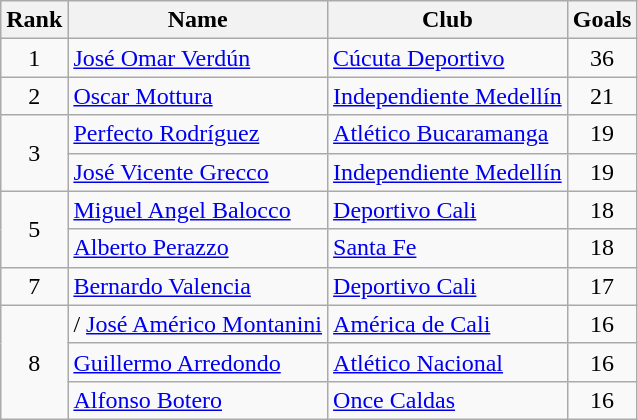<table class="wikitable">
<tr>
<th>Rank</th>
<th>Name</th>
<th>Club</th>
<th>Goals</th>
</tr>
<tr>
<td align=center>1</td>
<td> <a href='#'>José Omar Verdún</a></td>
<td><a href='#'>Cúcuta Deportivo</a></td>
<td align=center>36</td>
</tr>
<tr>
<td align=center>2</td>
<td> <a href='#'>Oscar Mottura</a></td>
<td><a href='#'>Independiente Medellín</a></td>
<td align=center>21</td>
</tr>
<tr>
<td rowspan=2 align=center>3</td>
<td> <a href='#'>Perfecto Rodríguez</a></td>
<td><a href='#'>Atlético Bucaramanga</a></td>
<td align=center>19</td>
</tr>
<tr>
<td> <a href='#'>José Vicente Grecco</a></td>
<td><a href='#'>Independiente Medellín</a></td>
<td align=center>19</td>
</tr>
<tr>
<td rowspan=2 align=center>5</td>
<td> <a href='#'>Miguel Angel Balocco</a></td>
<td><a href='#'>Deportivo Cali</a></td>
<td align=center>18</td>
</tr>
<tr>
<td> <a href='#'>Alberto Perazzo</a></td>
<td><a href='#'>Santa Fe</a></td>
<td align=center>18</td>
</tr>
<tr>
<td align=center>7</td>
<td> <a href='#'>Bernardo Valencia</a></td>
<td><a href='#'>Deportivo Cali</a></td>
<td align=center>17</td>
</tr>
<tr>
<td rowspan=3 align=center>8</td>
<td>/ <a href='#'>José Américo Montanini</a></td>
<td><a href='#'>América de Cali</a></td>
<td align=center>16</td>
</tr>
<tr>
<td> <a href='#'>Guillermo Arredondo</a></td>
<td><a href='#'>Atlético Nacional</a></td>
<td align=center>16</td>
</tr>
<tr>
<td> <a href='#'>Alfonso Botero</a></td>
<td><a href='#'>Once Caldas</a></td>
<td align=center>16</td>
</tr>
</table>
